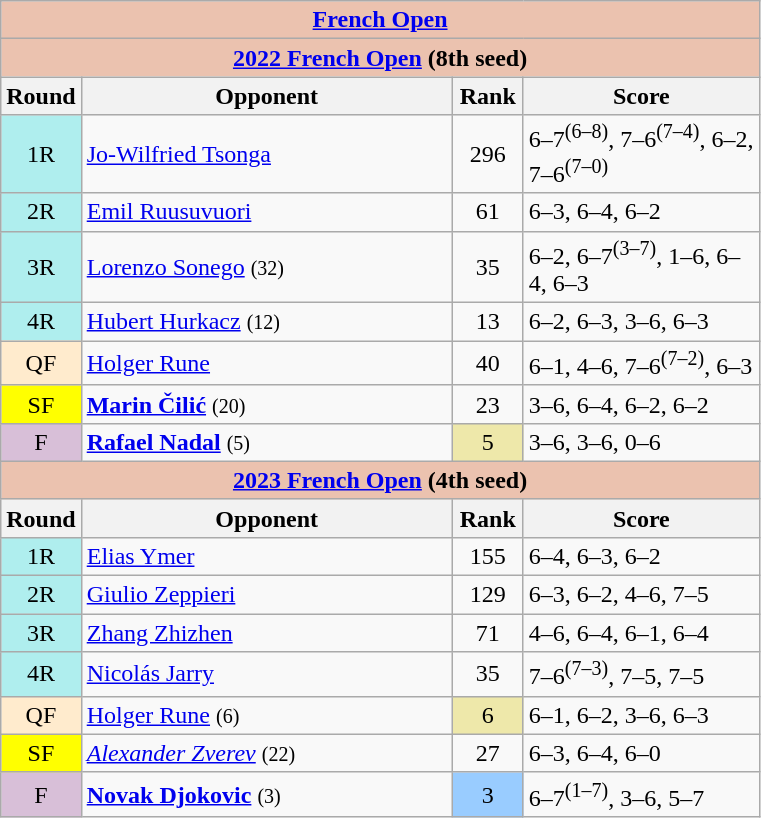<table class="wikitable nowrap" style="display:inline-table;">
<tr>
<th colspan=4 style="background:#ebc2af;"><a href='#'>French Open</a></th>
</tr>
<tr>
<th colspan=4 style="background:#ebc2af;"><a href='#'>2022 French Open</a> (8th seed)</th>
</tr>
<tr>
<th width=40>Round</th>
<th width=240>Opponent</th>
<th width=40>Rank</th>
<th width=150>Score</th>
</tr>
<tr>
<td style="text-align:center; background:#afeeee;">1R</td>
<td> <a href='#'>Jo-Wilfried Tsonga</a></td>
<td style="text-align:center">296</td>
<td>6–7<sup>(6–8)</sup>, 7–6<sup>(7–4)</sup>, 6–2, 7–6<sup>(7–0)</sup></td>
</tr>
<tr>
<td style="text-align:center; background:#afeeee;">2R</td>
<td> <a href='#'>Emil Ruusuvuori</a></td>
<td style="text-align:center">61</td>
<td>6–3, 6–4, 6–2</td>
</tr>
<tr>
<td style="text-align:center; background:#afeeee;">3R</td>
<td> <a href='#'>Lorenzo Sonego</a> <small>(32)</small></td>
<td style="text-align:center">35</td>
<td>6–2, 6–7<sup>(3–7)</sup>, 1–6, 6–4, 6–3</td>
</tr>
<tr>
<td style="text-align:center; background:#afeeee;">4R</td>
<td> <a href='#'>Hubert Hurkacz</a> <small>(12)</small></td>
<td style="text-align:center;">13</td>
<td>6–2, 6–3, 3–6, 6–3</td>
</tr>
<tr>
<td style="text-align:center; background:#ffebcd;">QF</td>
<td> <a href='#'>Holger Rune</a></td>
<td style="text-align:center">40</td>
<td>6–1, 4–6, 7–6<sup>(7–2)</sup>, 6–3</td>
</tr>
<tr>
<td style="text-align:center; background:yellow;">SF</td>
<td> <strong><a href='#'>Marin Čilić</a></strong> <small>(20)</small></td>
<td style="text-align:center">23</td>
<td>3–6, 6–4, 6–2, 6–2</td>
</tr>
<tr>
<td style="text-align:center; background:thistle;">F</td>
<td> <strong><a href='#'>Rafael Nadal</a></strong> <small>(5)</small></td>
<td align=center bgcolor=EEE8AA>5</td>
<td>3–6, 3–6, 0–6</td>
</tr>
<tr>
<th colspan=4 style="background:#ebc2af;"><a href='#'>2023 French Open</a> (4th seed)</th>
</tr>
<tr>
<th width=40>Round</th>
<th width=240>Opponent</th>
<th width=40>Rank</th>
<th width=150>Score</th>
</tr>
<tr>
<td style="text-align:center; background:#afeeee;">1R</td>
<td> <a href='#'>Elias Ymer</a></td>
<td style="text-align:center">155</td>
<td>6–4, 6–3, 6–2</td>
</tr>
<tr>
<td style="text-align:center; background:#afeeee;">2R</td>
<td> <a href='#'>Giulio Zeppieri</a></td>
<td style="text-align:center">129</td>
<td>6–3, 6–2, 4–6, 7–5</td>
</tr>
<tr>
<td style="text-align:center; background:#afeeee;">3R</td>
<td> <a href='#'>Zhang Zhizhen</a></td>
<td style="text-align:center">71</td>
<td>4–6, 6–4, 6–1, 6–4</td>
</tr>
<tr>
<td style="text-align:center; background:#afeeee;">4R</td>
<td> <a href='#'>Nicolás Jarry</a></td>
<td style="text-align:center">35</td>
<td>7–6<sup>(7–3)</sup>, 7–5, 7–5</td>
</tr>
<tr>
<td style="text-align:center; background:#ffebcd;">QF</td>
<td> <a href='#'>Holger Rune</a> <small>(6)</small></td>
<td align=center bgcolor=EEE8AA>6</td>
<td>6–1, 6–2, 3–6, 6–3</td>
</tr>
<tr>
<td style="text-align:center; background:yellow;">SF</td>
<td> <em><a href='#'>Alexander Zverev</a></em> <small>(22)</small></td>
<td style="text-align:center">27</td>
<td>6–3, 6–4, 6–0</td>
</tr>
<tr>
<td style="text-align:center; background:thistle;">F</td>
<td> <strong><a href='#'>Novak Djokovic</a></strong> <small>(3)</small></td>
<td align=center bgcolor=99ccff>3</td>
<td>6–7<sup>(1–7)</sup>, 3–6, 5–7</td>
</tr>
</table>
